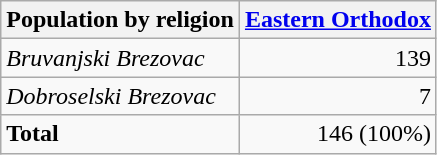<table class="wikitable sortable">
<tr>
<th>Population by religion</th>
<th><a href='#'>Eastern Orthodox</a></th>
</tr>
<tr>
<td><em>Bruvanjski Brezovac</em></td>
<td align="right">139</td>
</tr>
<tr>
<td><em>Dobroselski Brezovac</em></td>
<td align="right">7</td>
</tr>
<tr>
<td><strong>Total</strong></td>
<td align="right">146 (100%)</td>
</tr>
</table>
